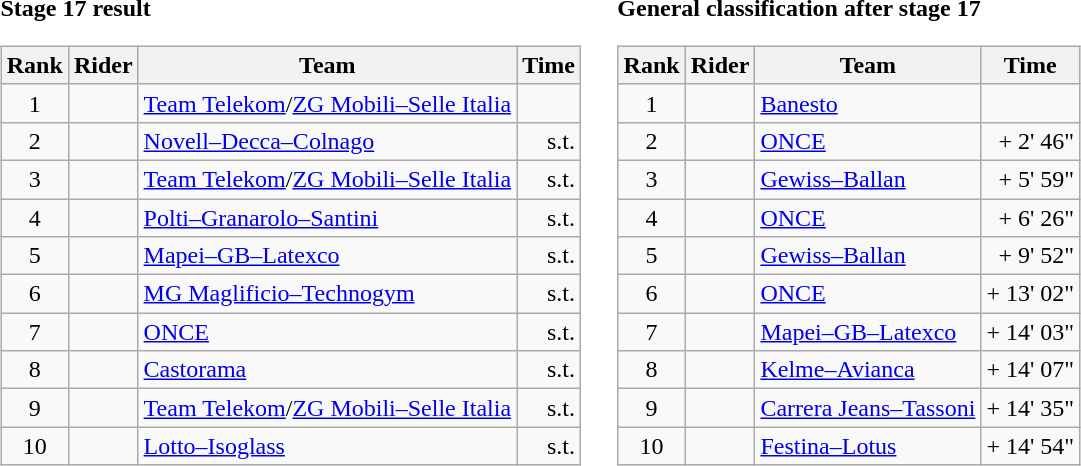<table>
<tr>
<td><strong>Stage 17 result</strong><br><table class="wikitable">
<tr>
<th scope="col">Rank</th>
<th scope="col">Rider</th>
<th scope="col">Team</th>
<th scope="col">Time</th>
</tr>
<tr>
<td style="text-align:center;">1</td>
<td></td>
<td><a href='#'>Team Telekom</a>/<a href='#'>ZG Mobili–Selle Italia</a></td>
<td style="text-align:right;"></td>
</tr>
<tr>
<td style="text-align:center;">2</td>
<td></td>
<td><a href='#'>Novell–Decca–Colnago</a></td>
<td style="text-align:right;">s.t.</td>
</tr>
<tr>
<td style="text-align:center;">3</td>
<td></td>
<td><a href='#'>Team Telekom</a>/<a href='#'>ZG Mobili–Selle Italia</a></td>
<td style="text-align:right;">s.t.</td>
</tr>
<tr>
<td style="text-align:center;">4</td>
<td></td>
<td><a href='#'>Polti–Granarolo–Santini</a></td>
<td style="text-align:right;">s.t.</td>
</tr>
<tr>
<td style="text-align:center;">5</td>
<td></td>
<td><a href='#'>Mapei–GB–Latexco</a></td>
<td style="text-align:right;">s.t.</td>
</tr>
<tr>
<td style="text-align:center;">6</td>
<td></td>
<td><a href='#'>MG Maglificio–Technogym</a></td>
<td style="text-align:right;">s.t.</td>
</tr>
<tr>
<td style="text-align:center;">7</td>
<td></td>
<td><a href='#'>ONCE</a></td>
<td style="text-align:right;">s.t.</td>
</tr>
<tr>
<td style="text-align:center;">8</td>
<td></td>
<td><a href='#'>Castorama</a></td>
<td style="text-align:right;">s.t.</td>
</tr>
<tr>
<td style="text-align:center;">9</td>
<td></td>
<td><a href='#'>Team Telekom</a>/<a href='#'>ZG Mobili–Selle Italia</a></td>
<td style="text-align:right;">s.t.</td>
</tr>
<tr>
<td style="text-align:center;">10</td>
<td></td>
<td><a href='#'>Lotto–Isoglass</a></td>
<td style="text-align:right;">s.t.</td>
</tr>
</table>
</td>
<td></td>
<td><strong>General classification after stage 17</strong><br><table class="wikitable">
<tr>
<th scope="col">Rank</th>
<th scope="col">Rider</th>
<th scope="col">Team</th>
<th scope="col">Time</th>
</tr>
<tr>
<td style="text-align:center;">1</td>
<td> </td>
<td><a href='#'>Banesto</a></td>
<td style="text-align:right;"></td>
</tr>
<tr>
<td style="text-align:center;">2</td>
<td></td>
<td><a href='#'>ONCE</a></td>
<td style="text-align:right;">+ 2' 46"</td>
</tr>
<tr>
<td style="text-align:center;">3</td>
<td></td>
<td><a href='#'>Gewiss–Ballan</a></td>
<td style="text-align:right;">+ 5' 59"</td>
</tr>
<tr>
<td style="text-align:center;">4</td>
<td></td>
<td><a href='#'>ONCE</a></td>
<td style="text-align:right;">+ 6' 26"</td>
</tr>
<tr>
<td style="text-align:center;">5</td>
<td></td>
<td><a href='#'>Gewiss–Ballan</a></td>
<td style="text-align:right;">+ 9' 52"</td>
</tr>
<tr>
<td style="text-align:center;">6</td>
<td></td>
<td><a href='#'>ONCE</a></td>
<td style="text-align:right;">+ 13' 02"</td>
</tr>
<tr>
<td style="text-align:center;">7</td>
<td></td>
<td><a href='#'>Mapei–GB–Latexco</a></td>
<td style="text-align:right;">+ 14' 03"</td>
</tr>
<tr>
<td style="text-align:center;">8</td>
<td></td>
<td><a href='#'>Kelme–Avianca</a></td>
<td style="text-align:right;">+ 14' 07"</td>
</tr>
<tr>
<td style="text-align:center;">9</td>
<td></td>
<td><a href='#'>Carrera Jeans–Tassoni</a></td>
<td style="text-align:right;">+ 14' 35"</td>
</tr>
<tr>
<td style="text-align:center;">10</td>
<td></td>
<td><a href='#'>Festina–Lotus</a></td>
<td style="text-align:right;">+ 14' 54"</td>
</tr>
</table>
</td>
</tr>
</table>
